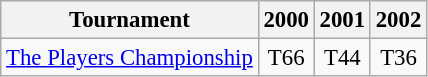<table class="wikitable" style="font-size:95%;text-align:center;">
<tr>
<th>Tournament</th>
<th>2000</th>
<th>2001</th>
<th>2002</th>
</tr>
<tr>
<td align=left><a href='#'>The Players Championship</a></td>
<td>T66</td>
<td>T44</td>
<td>T36</td>
</tr>
</table>
